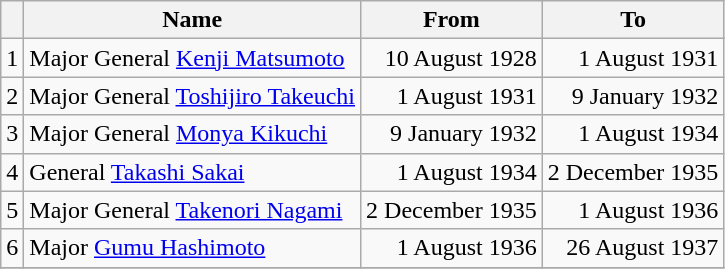<table class=wikitable>
<tr>
<th></th>
<th>Name</th>
<th>From</th>
<th>To</th>
</tr>
<tr>
<td>1</td>
<td>Major General <a href='#'>Kenji Matsumoto</a></td>
<td align = "right">10 August 1928</td>
<td align = "right">1 August 1931</td>
</tr>
<tr>
<td>2</td>
<td>Major General <a href='#'>Toshijiro Takeuchi</a></td>
<td align = "right">1 August 1931</td>
<td align = "right">9 January 1932</td>
</tr>
<tr>
<td>3</td>
<td>Major General <a href='#'>Monya Kikuchi</a></td>
<td align = "right">9 January 1932</td>
<td align = "right">1 August 1934</td>
</tr>
<tr>
<td>4</td>
<td>General <a href='#'>Takashi Sakai</a></td>
<td align = "right">1 August 1934</td>
<td align = "right">2 December 1935</td>
</tr>
<tr>
<td>5</td>
<td>Major General <a href='#'>Takenori Nagami</a></td>
<td align = "right">2 December 1935</td>
<td align = "right">1 August 1936</td>
</tr>
<tr>
<td>6</td>
<td>Major <a href='#'>Gumu Hashimoto</a></td>
<td align = "right">1 August 1936</td>
<td align = "right">26 August 1937</td>
</tr>
<tr>
</tr>
</table>
